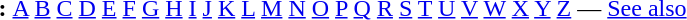<table id="toc" border="0">
<tr>
<th>:</th>
<td><a href='#'>A</a> <a href='#'>B</a> <a href='#'>C</a> <a href='#'>D</a> <a href='#'>E</a> <a href='#'>F</a> <a href='#'>G</a> <a href='#'>H</a> <a href='#'>I</a> <a href='#'>J</a> <a href='#'>K</a> <a href='#'>L</a> <a href='#'>M</a> <a href='#'>N</a> <a href='#'>O</a> <a href='#'>P</a> <a href='#'>Q</a> <a href='#'>R</a> <a href='#'>S</a> <a href='#'>T</a> <a href='#'>U</a> <a href='#'>V</a> <a href='#'>W</a> <a href='#'>X</a> <a href='#'>Y</a>  <a href='#'>Z</a> — <a href='#'>See also</a></td>
</tr>
</table>
